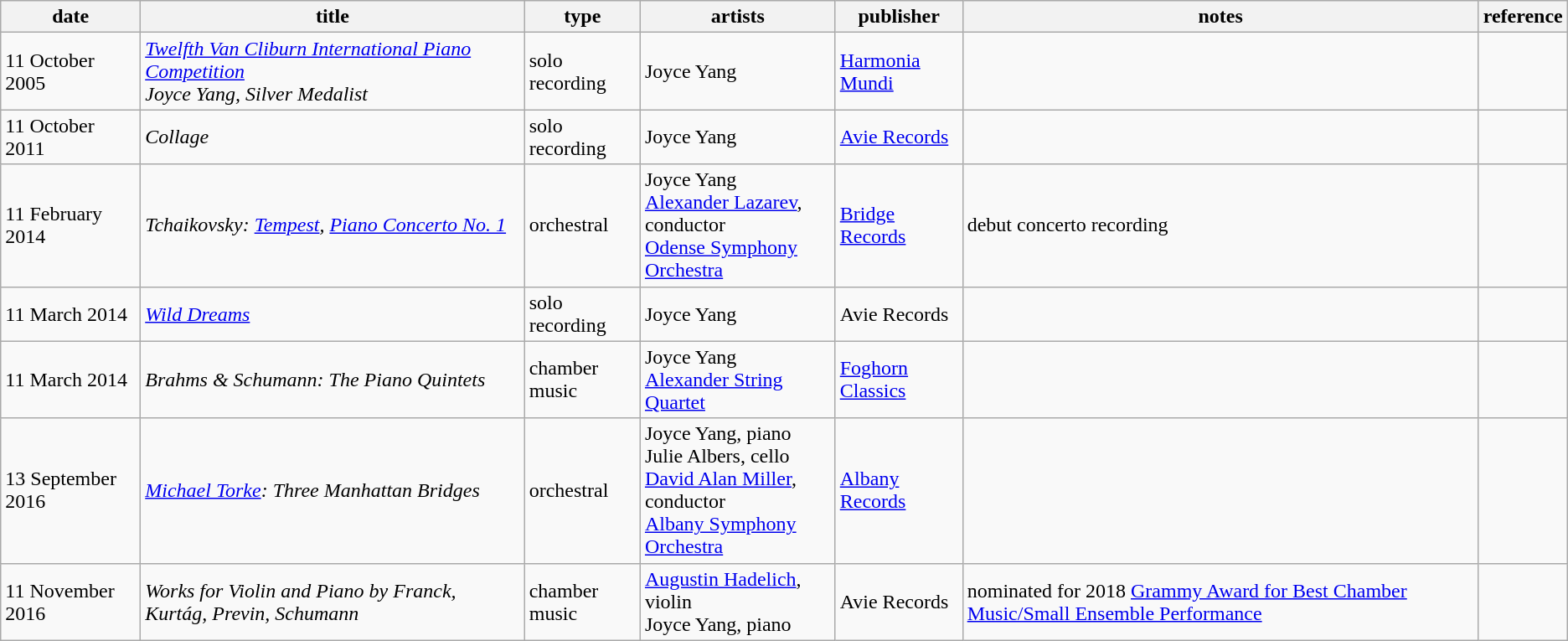<table class="wikitable sortable">
<tr>
<th>date</th>
<th>title</th>
<th>type</th>
<th>artists</th>
<th>publisher</th>
<th>notes</th>
<th>reference</th>
</tr>
<tr>
<td>11 October 2005</td>
<td><em><a href='#'>Twelfth Van Cliburn International Piano Competition</a><br>Joyce Yang, Silver Medalist</em></td>
<td>solo recording</td>
<td>Joyce Yang</td>
<td><a href='#'>Harmonia Mundi</a></td>
<td></td>
<td></td>
</tr>
<tr>
<td>11 October 2011</td>
<td><em>Collage</em></td>
<td>solo recording</td>
<td>Joyce Yang</td>
<td><a href='#'>Avie Records</a></td>
<td></td>
<td></td>
</tr>
<tr>
<td>11 February 2014</td>
<td><em>Tchaikovsky:  <a href='#'>Tempest</a>, <a href='#'>Piano Concerto No. 1</a></em></td>
<td>orchestral</td>
<td>Joyce Yang<br><a href='#'>Alexander Lazarev</a>, conductor<br><a href='#'>Odense Symphony Orchestra</a></td>
<td><a href='#'>Bridge Records</a></td>
<td>debut concerto recording</td>
<td></td>
</tr>
<tr>
<td>11 March 2014</td>
<td><em><a href='#'>Wild Dreams</a></em></td>
<td>solo recording</td>
<td>Joyce Yang</td>
<td>Avie Records</td>
<td></td>
<td></td>
</tr>
<tr>
<td>11 March 2014</td>
<td><em>Brahms & Schumann: The Piano Quintets</em></td>
<td>chamber music</td>
<td>Joyce Yang<br><a href='#'>Alexander String Quartet</a></td>
<td><a href='#'>Foghorn Classics</a></td>
<td></td>
<td></td>
</tr>
<tr>
<td>13 September 2016</td>
<td><em><a href='#'>Michael Torke</a>:  Three Manhattan Bridges</em></td>
<td>orchestral</td>
<td>Joyce Yang, piano<br>Julie Albers, cello<br><a href='#'>David Alan Miller</a>, conductor<br><a href='#'>Albany Symphony Orchestra</a></td>
<td><a href='#'>Albany Records</a></td>
<td></td>
<td></td>
</tr>
<tr>
<td>11 November 2016</td>
<td><em>Works for Violin and Piano by Franck, Kurtág, Previn, Schumann</em></td>
<td>chamber music</td>
<td><a href='#'>Augustin Hadelich</a>, violin<br>Joyce Yang, piano</td>
<td>Avie Records</td>
<td>nominated for 2018 <a href='#'>Grammy Award for Best Chamber Music/Small Ensemble Performance</a></td>
<td></td>
</tr>
</table>
